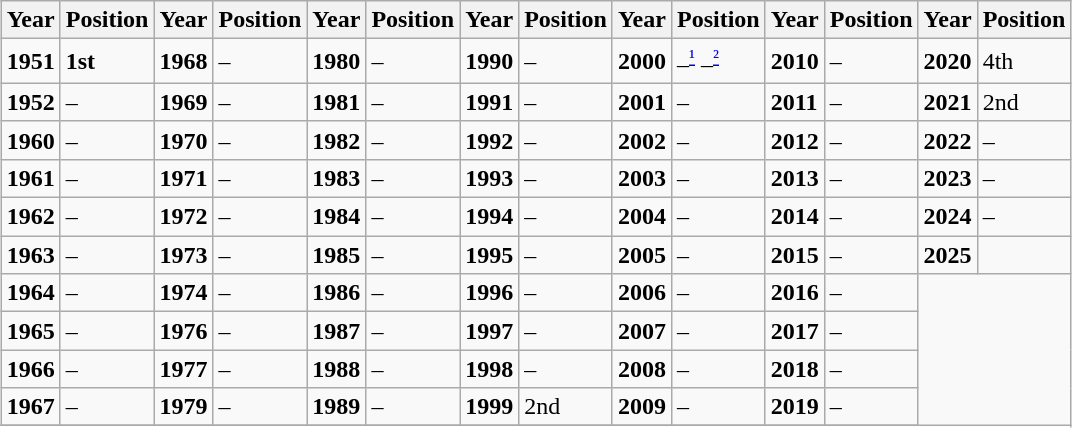<table class="wikitable" style="margin:1em auto;">
<tr>
<th>Year</th>
<th>Position</th>
<th>Year</th>
<th>Position</th>
<th>Year</th>
<th>Position</th>
<th>Year</th>
<th>Position</th>
<th>Year</th>
<th>Position</th>
<th>Year</th>
<th>Position</th>
<th>Year</th>
<th>Position</th>
</tr>
<tr>
<td><strong>1951</strong></td>
<td><strong>1st</strong></td>
<td><strong>1968</strong></td>
<td>–</td>
<td><strong>1980</strong></td>
<td>–</td>
<td><strong>1990</strong></td>
<td>–</td>
<td><strong>2000</strong></td>
<td>–<sup><a href='#'>¹</a></sup> –<sup><a href='#'>²</a></sup></td>
<td><strong>2010</strong></td>
<td>–</td>
<td><strong>2020</strong></td>
<td>4th</td>
</tr>
<tr>
<td><strong>1952</strong></td>
<td>–</td>
<td><strong>1969</strong></td>
<td>–</td>
<td><strong>1981</strong></td>
<td>–</td>
<td><strong>1991</strong></td>
<td>–</td>
<td><strong>2001</strong></td>
<td>–</td>
<td><strong>2011</strong></td>
<td>–</td>
<td><strong>2021</strong></td>
<td>2nd</td>
</tr>
<tr>
<td><strong>1960</strong></td>
<td>–</td>
<td><strong>1970</strong></td>
<td>–</td>
<td><strong>1982</strong></td>
<td>–</td>
<td><strong>1992</strong></td>
<td>–</td>
<td><strong>2002</strong></td>
<td>–</td>
<td><strong>2012</strong></td>
<td>–</td>
<td><strong>2022</strong></td>
<td>–</td>
</tr>
<tr>
<td><strong>1961</strong></td>
<td>–</td>
<td><strong>1971</strong></td>
<td>–</td>
<td><strong>1983</strong></td>
<td>–</td>
<td><strong>1993</strong></td>
<td>–</td>
<td><strong>2003</strong></td>
<td>–</td>
<td><strong>2013</strong></td>
<td>–</td>
<td><strong>2023</strong></td>
<td>–</td>
</tr>
<tr>
<td><strong>1962</strong></td>
<td>–</td>
<td><strong>1972</strong></td>
<td>–</td>
<td><strong>1984</strong></td>
<td>–</td>
<td><strong>1994</strong></td>
<td>–</td>
<td><strong>2004</strong></td>
<td>–</td>
<td><strong>2014</strong></td>
<td>–</td>
<td><strong>2024</strong></td>
<td>–</td>
</tr>
<tr>
<td><strong>1963</strong></td>
<td>–</td>
<td><strong>1973</strong></td>
<td>–</td>
<td><strong>1985</strong></td>
<td>–</td>
<td><strong>1995</strong></td>
<td>–</td>
<td><strong>2005</strong></td>
<td>–</td>
<td><strong>2015</strong></td>
<td>–</td>
<td><strong>2025</strong></td>
<td></td>
</tr>
<tr>
<td><strong>1964</strong></td>
<td>–</td>
<td><strong>1974</strong></td>
<td>–</td>
<td><strong>1986</strong></td>
<td>–</td>
<td><strong>1996</strong></td>
<td>–</td>
<td><strong>2006</strong></td>
<td>–</td>
<td><strong>2016</strong></td>
<td>–</td>
</tr>
<tr>
<td><strong>1965</strong></td>
<td>–</td>
<td><strong>1976</strong></td>
<td>–</td>
<td><strong>1987</strong></td>
<td>–</td>
<td><strong>1997</strong></td>
<td>–</td>
<td><strong>2007</strong></td>
<td>–</td>
<td><strong>2017</strong></td>
<td>–</td>
</tr>
<tr>
<td><strong>1966</strong></td>
<td>–</td>
<td><strong>1977</strong></td>
<td>–</td>
<td><strong>1988</strong></td>
<td>–</td>
<td><strong>1998</strong></td>
<td>–</td>
<td><strong>2008</strong></td>
<td>–</td>
<td><strong>2018</strong></td>
<td>–</td>
</tr>
<tr>
<td><strong>1967</strong></td>
<td>–</td>
<td><strong>1979</strong></td>
<td>–</td>
<td><strong>1989</strong></td>
<td>–</td>
<td><strong>1999</strong></td>
<td>2nd</td>
<td><strong>2009</strong></td>
<td>–</td>
<td><strong>2019</strong></td>
<td>–</td>
</tr>
<tr>
</tr>
</table>
